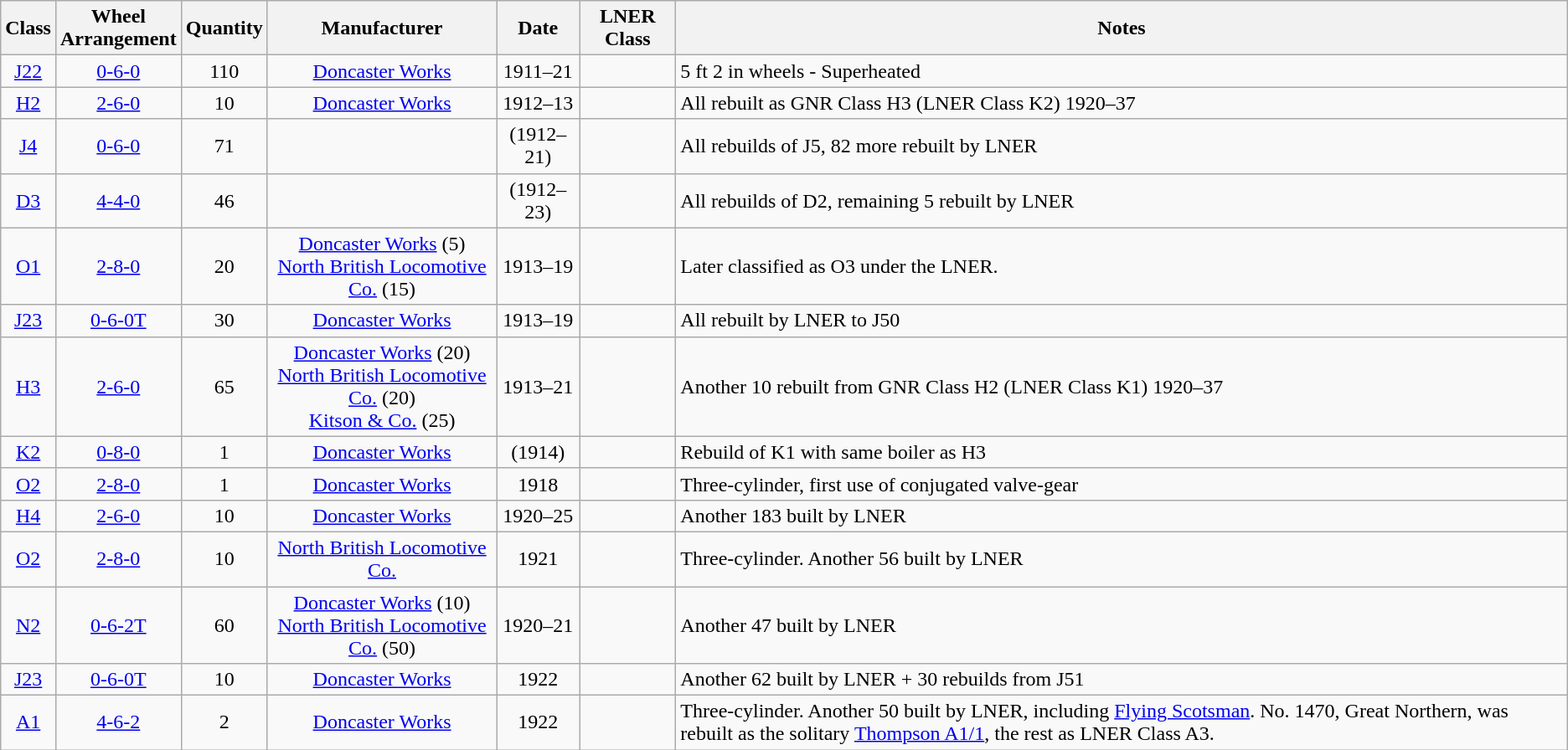<table class="wikitable sortable" style=text-align:center>
<tr>
<th>Class</th>
<th>Wheel<br>Arrangement</th>
<th>Quantity</th>
<th>Manufacturer</th>
<th>Date</th>
<th>LNER Class</th>
<th>Notes</th>
</tr>
<tr>
<td><a href='#'>J22</a></td>
<td><a href='#'>0-6-0</a></td>
<td>110</td>
<td><a href='#'>Doncaster Works</a></td>
<td>1911–21</td>
<td></td>
<td align=left>5 ft 2 in wheels - Superheated</td>
</tr>
<tr>
<td><a href='#'>H2</a></td>
<td><a href='#'>2-6-0</a></td>
<td>10</td>
<td><a href='#'>Doncaster Works</a></td>
<td>1912–13</td>
<td></td>
<td align=left>All rebuilt as GNR Class H3 (LNER Class K2) 1920–37</td>
</tr>
<tr>
<td><a href='#'>J4</a></td>
<td><a href='#'>0-6-0</a></td>
<td>71</td>
<td></td>
<td>(1912–21)</td>
<td></td>
<td align=left>All rebuilds of J5, 82 more rebuilt by LNER</td>
</tr>
<tr>
<td><a href='#'>D3</a></td>
<td><a href='#'>4-4-0</a></td>
<td>46</td>
<td></td>
<td>(1912–23)</td>
<td></td>
<td align=left>All rebuilds of D2, remaining 5 rebuilt by LNER</td>
</tr>
<tr>
<td><a href='#'>O1</a></td>
<td><a href='#'>2-8-0</a></td>
<td>20</td>
<td><a href='#'>Doncaster Works</a> (5)<br><a href='#'>North British Locomotive Co.</a> (15)</td>
<td>1913–19</td>
<td></td>
<td align=left>Later classified as O3 under the LNER.</td>
</tr>
<tr>
<td><a href='#'>J23</a></td>
<td><a href='#'>0-6-0T</a></td>
<td>30</td>
<td><a href='#'>Doncaster Works</a></td>
<td>1913–19</td>
<td></td>
<td align=left>All rebuilt by LNER to J50</td>
</tr>
<tr>
<td><a href='#'>H3</a></td>
<td><a href='#'>2-6-0</a></td>
<td>65</td>
<td><a href='#'>Doncaster Works</a> (20)<br><a href='#'>North British Locomotive Co.</a> (20)<br><a href='#'>Kitson & Co.</a> (25)</td>
<td>1913–21</td>
<td></td>
<td align=left>Another 10 rebuilt from GNR Class H2 (LNER Class K1) 1920–37</td>
</tr>
<tr>
<td><a href='#'>K2</a></td>
<td><a href='#'>0-8-0</a></td>
<td>1</td>
<td><a href='#'>Doncaster Works</a></td>
<td>(1914)</td>
<td></td>
<td align=left>Rebuild of K1 with same boiler as H3</td>
</tr>
<tr>
<td><a href='#'>O2</a></td>
<td><a href='#'>2-8-0</a></td>
<td>1</td>
<td><a href='#'>Doncaster Works</a></td>
<td>1918</td>
<td></td>
<td align=left>Three-cylinder, first use of conjugated valve-gear</td>
</tr>
<tr>
<td><a href='#'>H4</a></td>
<td><a href='#'>2-6-0</a></td>
<td>10</td>
<td><a href='#'>Doncaster Works</a></td>
<td>1920–25</td>
<td></td>
<td align=left>Another 183 built by LNER</td>
</tr>
<tr>
<td><a href='#'>O2</a></td>
<td><a href='#'>2-8-0</a></td>
<td>10</td>
<td><a href='#'>North British Locomotive Co.</a></td>
<td>1921</td>
<td></td>
<td align=left>Three-cylinder. Another 56 built by LNER</td>
</tr>
<tr>
<td><a href='#'>N2</a></td>
<td><a href='#'>0-6-2T</a></td>
<td>60</td>
<td><a href='#'>Doncaster Works</a> (10)<br> <a href='#'>North British Locomotive Co.</a> (50)</td>
<td>1920–21</td>
<td></td>
<td align=left>Another 47 built by LNER</td>
</tr>
<tr>
<td><a href='#'>J23</a></td>
<td><a href='#'>0-6-0T</a></td>
<td>10</td>
<td><a href='#'>Doncaster Works</a></td>
<td>1922</td>
<td></td>
<td align=left>Another 62 built by LNER + 30 rebuilds from J51</td>
</tr>
<tr>
<td><a href='#'>A1</a></td>
<td><a href='#'>4-6-2</a></td>
<td>2</td>
<td><a href='#'>Doncaster Works</a></td>
<td>1922</td>
<td></td>
<td align=left>Three-cylinder. Another 50 built by LNER, including <a href='#'>Flying Scotsman</a>. No. 1470, Great Northern, was rebuilt as the solitary <a href='#'>Thompson A1/1</a>, the rest as LNER Class A3.</td>
</tr>
</table>
